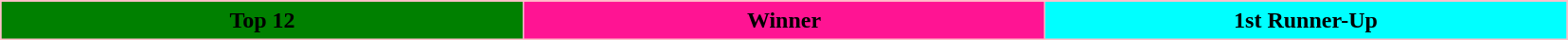<table border="2" cellpadding="4" style="margin:1em auto; background:pink; border:1px solid pink; border-collapse:collapse; text-align:center;">
<tr>
</tr>
<tr>
<td style="background:green; width:10%;"><strong>Top 12</strong></td>
<td style="background:deeppink; width:10%;"><strong>Winner</strong></td>
<td style="background:Cyan; width:10%;"><strong>1st Runner-Up</strong></td>
</tr>
</table>
